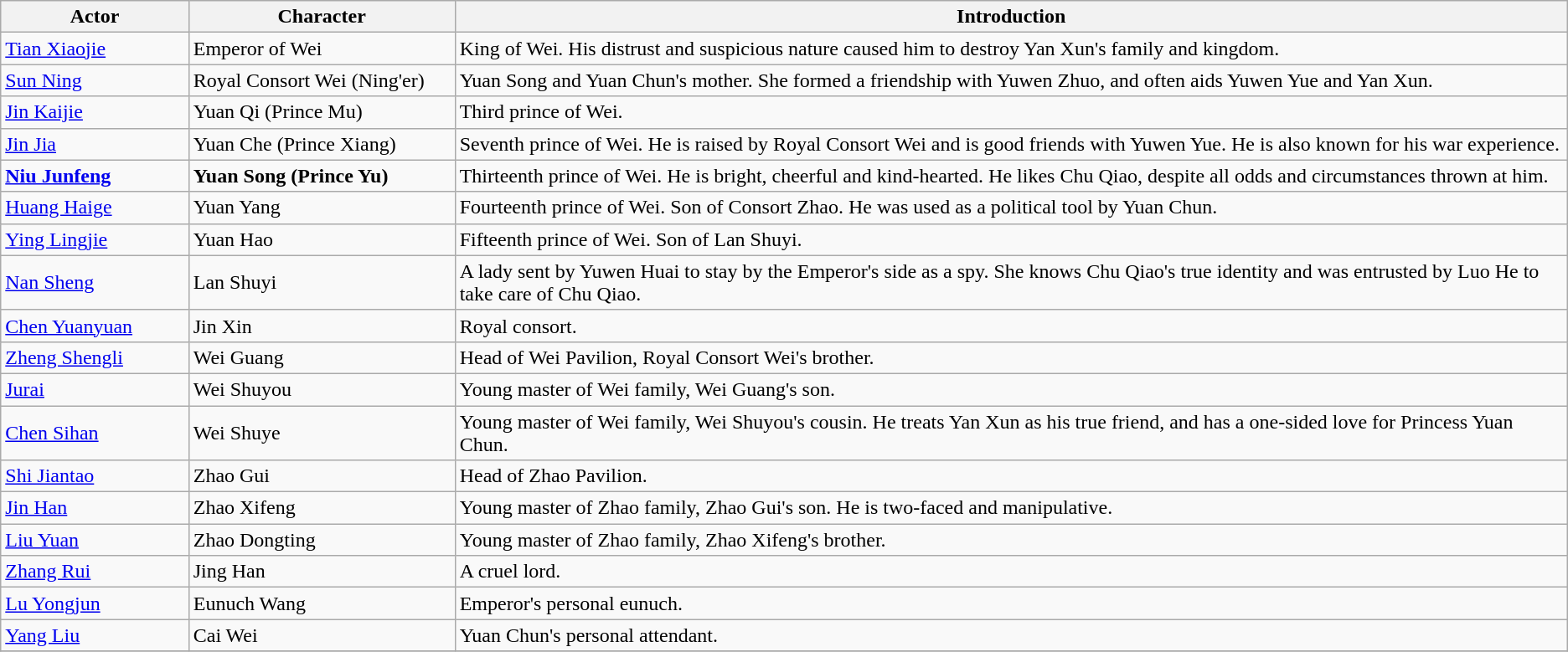<table class="wikitable">
<tr>
<th style="width:12%">Actor</th>
<th style="width:17%">Character</th>
<th>Introduction</th>
</tr>
<tr>
<td><a href='#'>Tian Xiaojie</a></td>
<td>Emperor of Wei</td>
<td>King of Wei. His distrust and suspicious nature caused him to destroy Yan Xun's family and kingdom.</td>
</tr>
<tr>
<td><a href='#'>Sun Ning</a></td>
<td>Royal Consort Wei (Ning'er)</td>
<td>Yuan Song and Yuan Chun's mother. She formed a friendship with Yuwen Zhuo, and often aids Yuwen Yue and Yan Xun.</td>
</tr>
<tr>
<td><a href='#'>Jin Kaijie</a></td>
<td>Yuan Qi (Prince Mu)</td>
<td>Third prince of Wei.</td>
</tr>
<tr>
<td><a href='#'>Jin Jia</a></td>
<td>Yuan Che (Prince Xiang)</td>
<td>Seventh prince of Wei. He is raised by Royal Consort Wei and is good friends with Yuwen Yue. He is also known for his war experience.</td>
</tr>
<tr>
<td><strong><a href='#'>Niu Junfeng</a></strong></td>
<td><strong>Yuan Song (Prince Yu)</strong></td>
<td>Thirteenth prince of Wei. He is bright, cheerful and kind-hearted. He likes Chu Qiao, despite all odds and circumstances thrown at him.</td>
</tr>
<tr>
<td><a href='#'>Huang Haige</a></td>
<td>Yuan Yang</td>
<td>Fourteenth prince of Wei. Son of Consort Zhao. He was used as a political tool by Yuan Chun.</td>
</tr>
<tr>
<td><a href='#'>Ying Lingjie</a></td>
<td>Yuan Hao</td>
<td>Fifteenth prince of Wei. Son of Lan Shuyi.</td>
</tr>
<tr>
<td><a href='#'>Nan Sheng</a></td>
<td>Lan Shuyi</td>
<td>A lady sent by Yuwen Huai to stay by the Emperor's side as a spy. She knows Chu Qiao's true identity and was entrusted by Luo He to take care of Chu Qiao.</td>
</tr>
<tr>
<td><a href='#'>Chen Yuanyuan</a></td>
<td>Jin Xin</td>
<td>Royal consort.</td>
</tr>
<tr>
<td><a href='#'>Zheng Shengli</a></td>
<td>Wei Guang</td>
<td>Head of Wei Pavilion, Royal Consort Wei's brother.</td>
</tr>
<tr>
<td><a href='#'>Jurai</a></td>
<td>Wei Shuyou</td>
<td>Young master of Wei family, Wei Guang's son.</td>
</tr>
<tr>
<td><a href='#'>Chen Sihan</a></td>
<td>Wei Shuye</td>
<td>Young master of Wei family, Wei Shuyou's cousin. He treats Yan Xun as his true friend, and has a one-sided love for Princess Yuan Chun.</td>
</tr>
<tr>
<td><a href='#'>Shi Jiantao</a></td>
<td>Zhao Gui</td>
<td>Head of Zhao Pavilion.</td>
</tr>
<tr>
<td><a href='#'>Jin Han</a></td>
<td>Zhao Xifeng</td>
<td>Young master of Zhao family, Zhao Gui's son. He is two-faced and manipulative.</td>
</tr>
<tr>
<td><a href='#'>Liu Yuan</a></td>
<td>Zhao Dongting</td>
<td>Young master of Zhao family, Zhao Xifeng's brother.</td>
</tr>
<tr>
<td><a href='#'>Zhang Rui</a></td>
<td>Jing Han</td>
<td>A cruel lord.</td>
</tr>
<tr>
<td><a href='#'>Lu Yongjun</a></td>
<td>Eunuch Wang</td>
<td>Emperor's personal eunuch.</td>
</tr>
<tr>
<td><a href='#'>Yang Liu</a></td>
<td>Cai Wei</td>
<td>Yuan Chun's personal attendant.</td>
</tr>
<tr>
</tr>
</table>
